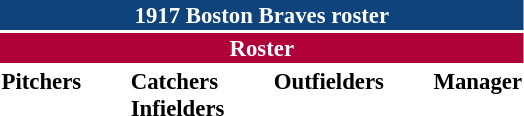<table class="toccolours" style="font-size: 95%;">
<tr>
<th colspan="10" style="background-color: #0f437c; color: white; text-align: center;">1917 Boston Braves roster</th>
</tr>
<tr>
<td colspan="10" style="background-color: #af0039; color: white; text-align: center;"><strong>Roster</strong></td>
</tr>
<tr>
<td valign="top"><strong>Pitchers</strong><br>









</td>
<td width="25px"></td>
<td valign="top"><strong>Catchers</strong><br>




<strong>Infielders</strong>








</td>
<td width="25px"></td>
<td valign="top"><strong>Outfielders</strong><br>







</td>
<td width="25px"></td>
<td valign="top"><strong>Manager</strong><br></td>
</tr>
</table>
